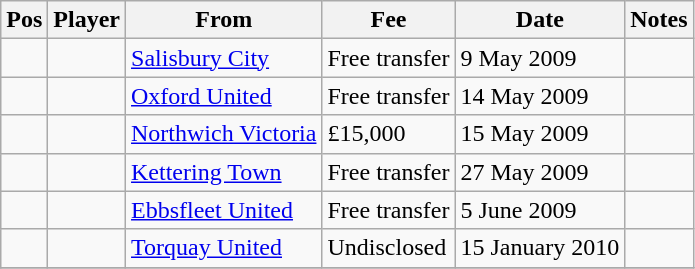<table class="wikitable">
<tr>
<th>Pos</th>
<th>Player</th>
<th>From</th>
<th>Fee</th>
<th>Date</th>
<th>Notes</th>
</tr>
<tr --->
<td></td>
<td></td>
<td><a href='#'>Salisbury City</a></td>
<td>Free transfer</td>
<td>9 May 2009</td>
<td></td>
</tr>
<tr --->
<td></td>
<td></td>
<td><a href='#'>Oxford United</a></td>
<td>Free transfer</td>
<td>14 May 2009</td>
<td></td>
</tr>
<tr --->
<td></td>
<td></td>
<td><a href='#'>Northwich Victoria</a></td>
<td>£15,000</td>
<td>15 May 2009</td>
<td></td>
</tr>
<tr --->
<td></td>
<td></td>
<td><a href='#'>Kettering Town</a></td>
<td>Free transfer</td>
<td>27 May 2009</td>
<td></td>
</tr>
<tr --->
<td></td>
<td></td>
<td><a href='#'>Ebbsfleet United</a></td>
<td>Free transfer</td>
<td>5 June 2009</td>
<td></td>
</tr>
<tr --->
<td></td>
<td></td>
<td><a href='#'>Torquay United</a></td>
<td>Undisclosed</td>
<td>15 January 2010</td>
<td></td>
</tr>
<tr --->
</tr>
</table>
